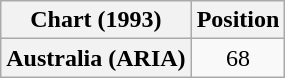<table class="wikitable plainrowheaders" style="text-align:center">
<tr>
<th scope="col">Chart (1993)</th>
<th scope="col">Position</th>
</tr>
<tr>
<th scope="row">Australia (ARIA)</th>
<td>68</td>
</tr>
</table>
